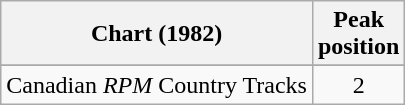<table class="wikitable sortable">
<tr>
<th align="left">Chart (1982)</th>
<th align="center">Peak<br>position</th>
</tr>
<tr>
</tr>
<tr>
</tr>
<tr>
<td align="left">Canadian <em>RPM</em> Country Tracks</td>
<td align="center">2</td>
</tr>
</table>
